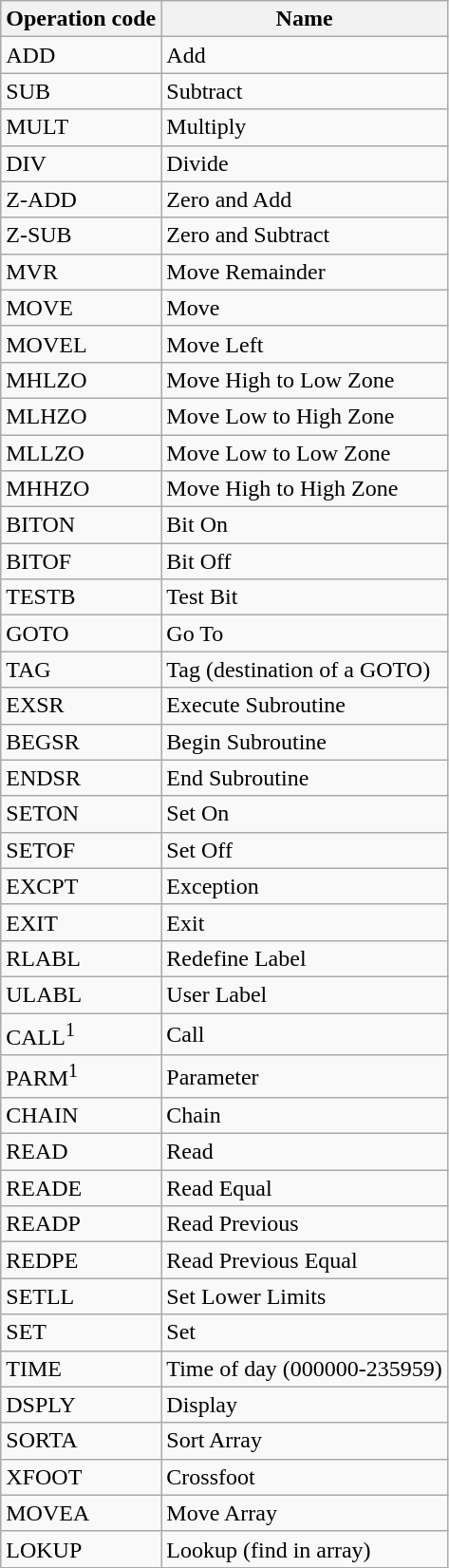<table class="wikitable sortable" border="1">
<tr>
<th>Operation code</th>
<th>Name</th>
</tr>
<tr>
<td>ADD</td>
<td>Add</td>
</tr>
<tr>
<td>SUB</td>
<td>Subtract</td>
</tr>
<tr>
<td>MULT</td>
<td>Multiply</td>
</tr>
<tr>
<td>DIV</td>
<td>Divide</td>
</tr>
<tr>
<td>Z-ADD</td>
<td>Zero and Add</td>
</tr>
<tr>
<td>Z-SUB</td>
<td>Zero and Subtract</td>
</tr>
<tr>
<td>MVR</td>
<td>Move Remainder</td>
</tr>
<tr>
<td>MOVE</td>
<td>Move</td>
</tr>
<tr>
<td>MOVEL</td>
<td>Move Left</td>
</tr>
<tr>
<td>MHLZO</td>
<td>Move High to Low Zone</td>
</tr>
<tr>
<td>MLHZO</td>
<td>Move Low to High Zone</td>
</tr>
<tr>
<td>MLLZO</td>
<td>Move Low to Low Zone</td>
</tr>
<tr>
<td>MHHZO</td>
<td>Move High to High Zone</td>
</tr>
<tr>
<td>BITON</td>
<td>Bit On</td>
</tr>
<tr>
<td>BITOF</td>
<td>Bit Off</td>
</tr>
<tr>
<td>TESTB</td>
<td>Test Bit</td>
</tr>
<tr>
<td>GOTO</td>
<td>Go To</td>
</tr>
<tr>
<td>TAG</td>
<td>Tag (destination of a GOTO)</td>
</tr>
<tr>
<td>EXSR</td>
<td>Execute Subroutine</td>
</tr>
<tr>
<td>BEGSR</td>
<td>Begin Subroutine</td>
</tr>
<tr>
<td>ENDSR</td>
<td>End Subroutine</td>
</tr>
<tr>
<td>SETON</td>
<td>Set On</td>
</tr>
<tr>
<td>SETOF</td>
<td>Set Off</td>
</tr>
<tr>
<td>EXCPT</td>
<td>Exception</td>
</tr>
<tr>
<td>EXIT</td>
<td>Exit</td>
</tr>
<tr>
<td>RLABL</td>
<td>Redefine Label</td>
</tr>
<tr>
<td>ULABL</td>
<td>User Label</td>
</tr>
<tr>
<td>CALL<sup>1</sup></td>
<td>Call</td>
</tr>
<tr>
<td>PARM<sup>1</sup></td>
<td>Parameter</td>
</tr>
<tr>
<td>CHAIN</td>
<td>Chain</td>
</tr>
<tr>
<td>READ</td>
<td>Read</td>
</tr>
<tr>
<td>READE</td>
<td>Read Equal</td>
</tr>
<tr>
<td>READP</td>
<td>Read Previous</td>
</tr>
<tr>
<td>REDPE</td>
<td>Read Previous Equal</td>
</tr>
<tr>
<td>SETLL</td>
<td>Set Lower Limits</td>
</tr>
<tr>
<td>SET</td>
<td>Set</td>
</tr>
<tr>
<td>TIME</td>
<td>Time of day (000000-235959)</td>
</tr>
<tr>
<td>DSPLY</td>
<td>Display</td>
</tr>
<tr>
<td>SORTA</td>
<td>Sort Array</td>
</tr>
<tr>
<td>XFOOT</td>
<td>Crossfoot</td>
</tr>
<tr>
<td>MOVEA</td>
<td>Move Array</td>
</tr>
<tr>
<td>LOKUP</td>
<td>Lookup (find in array)</td>
</tr>
</table>
